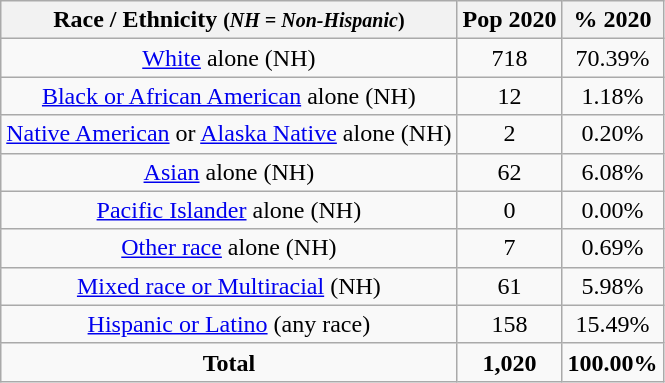<table class="wikitable" style="text-align:center;">
<tr>
<th>Race / Ethnicity <small>(<em>NH = Non-Hispanic</em>)</small></th>
<th>Pop 2020</th>
<th>% 2020</th>
</tr>
<tr>
<td><a href='#'>White</a> alone (NH)</td>
<td>718</td>
<td>70.39%</td>
</tr>
<tr>
<td><a href='#'>Black or African American</a> alone (NH)</td>
<td>12</td>
<td>1.18%</td>
</tr>
<tr>
<td><a href='#'>Native American</a> or <a href='#'>Alaska Native</a> alone (NH)</td>
<td>2</td>
<td>0.20%</td>
</tr>
<tr>
<td><a href='#'>Asian</a> alone (NH)</td>
<td>62</td>
<td>6.08%</td>
</tr>
<tr>
<td><a href='#'>Pacific Islander</a> alone (NH)</td>
<td>0</td>
<td>0.00%</td>
</tr>
<tr>
<td><a href='#'>Other race</a> alone (NH)</td>
<td>7</td>
<td>0.69%</td>
</tr>
<tr>
<td><a href='#'>Mixed race or Multiracial</a> (NH)</td>
<td>61</td>
<td>5.98%</td>
</tr>
<tr>
<td><a href='#'>Hispanic or Latino</a> (any race)</td>
<td>158</td>
<td>15.49%</td>
</tr>
<tr>
<td><strong>Total</strong></td>
<td><strong>1,020</strong></td>
<td><strong>100.00%</strong></td>
</tr>
</table>
